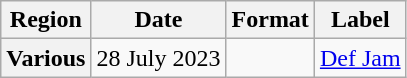<table class="wikitable plainrowheaders">
<tr>
<th scope="col">Region</th>
<th scope="col">Date</th>
<th scope="col">Format</th>
<th scope="col">Label</th>
</tr>
<tr>
<th scope="row">Various</th>
<td>28 July 2023</td>
<td></td>
<td><a href='#'>Def Jam</a></td>
</tr>
</table>
